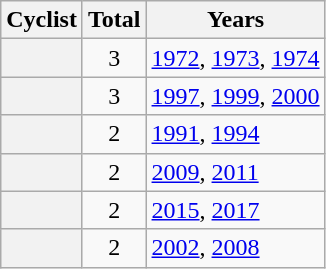<table class="wikitable plainrowheaders sortable">
<tr>
<th scope="col">Cyclist</th>
<th scope="col">Total</th>
<th scope="col" class="unsortable">Years</th>
</tr>
<tr>
<th scope="row"></th>
<td style="text-align:center;">3</td>
<td><a href='#'>1972</a>, <a href='#'>1973</a>, <a href='#'>1974</a></td>
</tr>
<tr>
<th scope="row"></th>
<td style="text-align:center;">3</td>
<td><a href='#'>1997</a>, <a href='#'>1999</a>, <a href='#'>2000</a></td>
</tr>
<tr>
<th scope="row"></th>
<td style="text-align:center;">2</td>
<td><a href='#'>1991</a>, <a href='#'>1994</a></td>
</tr>
<tr>
<th scope="row"></th>
<td style="text-align:center;">2</td>
<td><a href='#'>2009</a>, <a href='#'>2011</a></td>
</tr>
<tr>
<th scope="row"></th>
<td style="text-align:center;">2</td>
<td><a href='#'>2015</a>, <a href='#'>2017</a></td>
</tr>
<tr>
<th scope="row"></th>
<td style="text-align:center;">2</td>
<td><a href='#'>2002</a>, <a href='#'>2008</a></td>
</tr>
</table>
